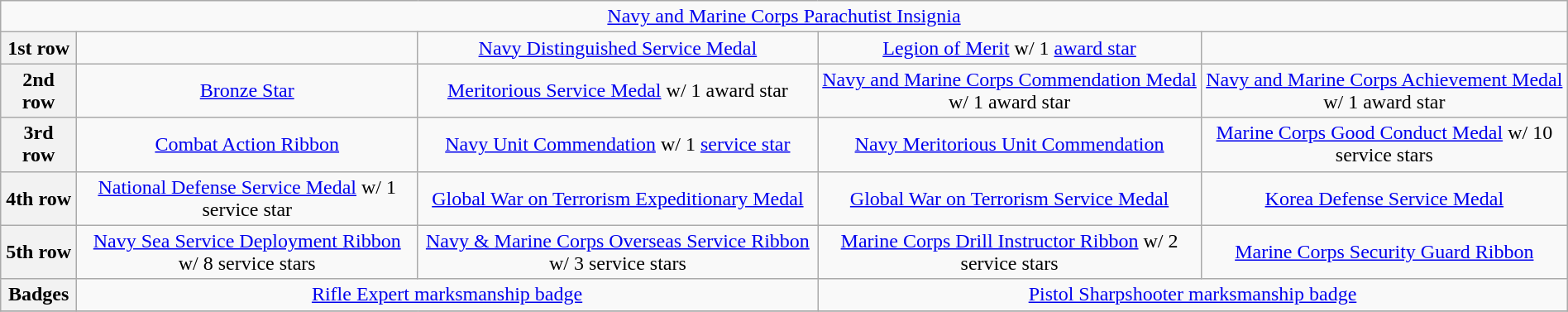<table class="wikitable" style="margin:1em auto; text-align:center;">
<tr>
<td colspan="5"><a href='#'>Navy and Marine Corps Parachutist Insignia</a></td>
</tr>
<tr>
<th>1st row</th>
<td></td>
<td><a href='#'>Navy Distinguished Service Medal</a></td>
<td><a href='#'>Legion of Merit</a> w/ 1 <a href='#'>award star</a></td>
<td></td>
</tr>
<tr>
<th>2nd row</th>
<td><a href='#'>Bronze Star</a></td>
<td><a href='#'>Meritorious Service Medal</a> w/ 1 award star</td>
<td><a href='#'>Navy and Marine Corps Commendation Medal</a> w/ 1 award star</td>
<td><a href='#'>Navy and Marine Corps Achievement Medal</a> w/ 1 award star</td>
</tr>
<tr>
<th>3rd row</th>
<td><a href='#'>Combat Action Ribbon</a></td>
<td><a href='#'>Navy Unit Commendation</a> w/ 1 <a href='#'>service star</a></td>
<td><a href='#'>Navy Meritorious Unit Commendation</a></td>
<td><a href='#'>Marine Corps Good Conduct Medal</a> w/ 10 service stars</td>
</tr>
<tr>
<th>4th row</th>
<td><a href='#'>National Defense Service Medal</a> w/ 1 service star</td>
<td><a href='#'>Global War on Terrorism Expeditionary Medal</a></td>
<td><a href='#'>Global War on Terrorism Service Medal</a></td>
<td><a href='#'>Korea Defense Service Medal</a></td>
</tr>
<tr>
<th>5th row</th>
<td><a href='#'>Navy Sea Service Deployment Ribbon</a> w/ 8 service stars</td>
<td><a href='#'>Navy & Marine Corps Overseas Service Ribbon</a> w/ 3 service stars</td>
<td><a href='#'>Marine Corps Drill Instructor Ribbon</a> w/ 2 service stars</td>
<td><a href='#'>Marine Corps Security Guard Ribbon</a></td>
</tr>
<tr>
<th>Badges</th>
<td colspan="2"><a href='#'>Rifle Expert marksmanship badge</a></td>
<td colspan="2"><a href='#'>Pistol Sharpshooter marksmanship badge</a></td>
</tr>
<tr>
</tr>
</table>
